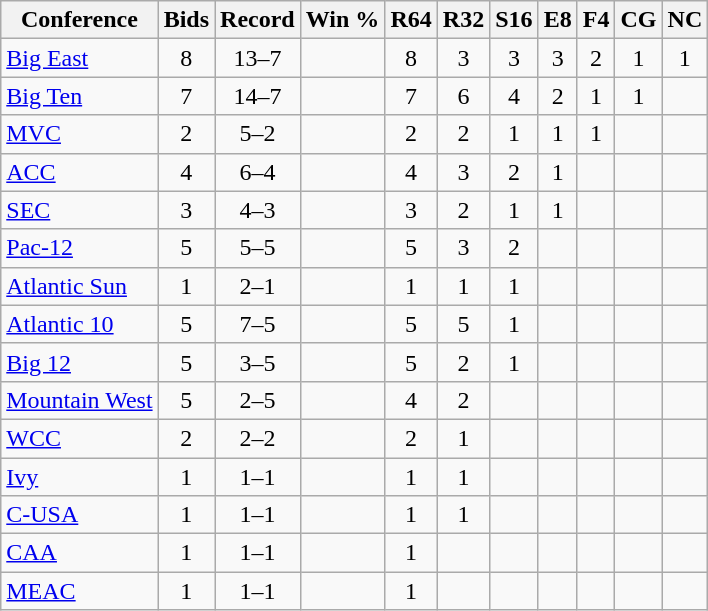<table class="wikitable sortable" style="text-align:center;">
<tr>
<th>Conference</th>
<th>Bids</th>
<th>Record</th>
<th>Win %</th>
<th>R64</th>
<th>R32</th>
<th>S16</th>
<th>E8</th>
<th>F4</th>
<th>CG</th>
<th>NC</th>
</tr>
<tr>
<td align="left"><a href='#'>Big East</a></td>
<td>8</td>
<td>13–7</td>
<td></td>
<td>8</td>
<td>3</td>
<td>3</td>
<td>3</td>
<td>2</td>
<td>1</td>
<td>1</td>
</tr>
<tr>
<td align="left"><a href='#'>Big Ten</a></td>
<td>7</td>
<td>14–7</td>
<td></td>
<td>7</td>
<td>6</td>
<td>4</td>
<td>2</td>
<td>1</td>
<td>1</td>
<td></td>
</tr>
<tr>
<td align="left"><a href='#'>MVC</a></td>
<td>2</td>
<td>5–2</td>
<td></td>
<td>2</td>
<td>2</td>
<td>1</td>
<td>1</td>
<td>1</td>
<td></td>
<td></td>
</tr>
<tr>
<td align="left"><a href='#'>ACC</a></td>
<td>4</td>
<td>6–4</td>
<td></td>
<td>4</td>
<td>3</td>
<td>2</td>
<td>1</td>
<td></td>
<td></td>
<td></td>
</tr>
<tr>
<td align="left"><a href='#'>SEC</a></td>
<td>3</td>
<td>4–3</td>
<td></td>
<td>3</td>
<td>2</td>
<td>1</td>
<td>1</td>
<td></td>
<td></td>
<td></td>
</tr>
<tr>
<td align="left"><a href='#'>Pac-12</a></td>
<td>5</td>
<td>5–5</td>
<td></td>
<td>5</td>
<td>3</td>
<td>2</td>
<td></td>
<td></td>
<td></td>
<td></td>
</tr>
<tr>
<td align="left"><a href='#'>Atlantic Sun</a></td>
<td>1</td>
<td>2–1</td>
<td></td>
<td>1</td>
<td>1</td>
<td>1</td>
<td></td>
<td></td>
<td></td>
<td></td>
</tr>
<tr>
<td align="left"><a href='#'>Atlantic 10</a></td>
<td>5</td>
<td>7–5</td>
<td></td>
<td>5</td>
<td>5</td>
<td>1</td>
<td></td>
<td></td>
<td></td>
<td></td>
</tr>
<tr>
<td align="left"><a href='#'>Big 12</a></td>
<td>5</td>
<td>3–5</td>
<td></td>
<td>5</td>
<td>2</td>
<td>1</td>
<td></td>
<td></td>
<td></td>
<td></td>
</tr>
<tr>
<td align="left"><a href='#'>Mountain West</a></td>
<td>5</td>
<td>2–5</td>
<td></td>
<td>4</td>
<td>2</td>
<td></td>
<td></td>
<td></td>
<td></td>
<td></td>
</tr>
<tr>
<td align="left"><a href='#'>WCC</a></td>
<td>2</td>
<td>2–2</td>
<td></td>
<td>2</td>
<td>1</td>
<td></td>
<td></td>
<td></td>
<td></td>
<td></td>
</tr>
<tr>
<td align="left"><a href='#'>Ivy</a></td>
<td>1</td>
<td>1–1</td>
<td></td>
<td>1</td>
<td>1</td>
<td></td>
<td></td>
<td></td>
<td></td>
<td></td>
</tr>
<tr>
<td align="left"><a href='#'>C-USA</a></td>
<td>1</td>
<td>1–1</td>
<td></td>
<td>1</td>
<td>1</td>
<td></td>
<td></td>
<td></td>
<td></td>
<td></td>
</tr>
<tr>
<td align="left"><a href='#'>CAA</a></td>
<td>1</td>
<td>1–1</td>
<td></td>
<td>1</td>
<td></td>
<td></td>
<td></td>
<td></td>
<td></td>
<td></td>
</tr>
<tr>
<td align="left"><a href='#'>MEAC</a></td>
<td>1</td>
<td>1–1</td>
<td></td>
<td>1</td>
<td></td>
<td></td>
<td></td>
<td></td>
<td></td>
<td></td>
</tr>
</table>
